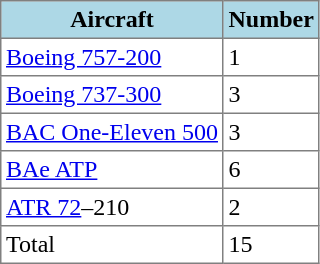<table class="toccolours" border="1" cellpadding="3" style="border-collapse:collapse">
<tr bgcolor=lightblue>
<th>Aircraft</th>
<th>Number</th>
</tr>
<tr>
<td><a href='#'>Boeing 757-200</a></td>
<td>1</td>
</tr>
<tr>
<td><a href='#'>Boeing 737-300</a></td>
<td>3</td>
</tr>
<tr>
<td><a href='#'>BAC One-Eleven 500</a></td>
<td>3</td>
</tr>
<tr>
<td><a href='#'>BAe ATP</a></td>
<td>6</td>
</tr>
<tr>
<td><a href='#'>ATR 72</a>–210</td>
<td>2</td>
</tr>
<tr>
<td>Total</td>
<td>15</td>
</tr>
</table>
